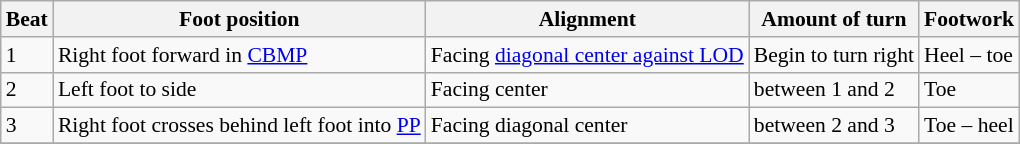<table class="wikitable" style="font-size:90%;">
<tr>
<th>Beat</th>
<th>Foot position</th>
<th>Alignment</th>
<th>Amount of turn</th>
<th>Footwork</th>
</tr>
<tr>
<td>1</td>
<td>Right foot forward in <a href='#'>CBMP</a></td>
<td>Facing <a href='#'>diagonal center against LOD</a></td>
<td>Begin to turn right</td>
<td>Heel – toe</td>
</tr>
<tr>
<td>2</td>
<td>Left foot to side</td>
<td>Facing center</td>
<td> between 1 and 2</td>
<td>Toe</td>
</tr>
<tr>
<td>3</td>
<td>Right foot crosses behind left foot into <a href='#'>PP</a></td>
<td>Facing diagonal center</td>
<td> between 2 and 3</td>
<td>Toe – heel</td>
</tr>
<tr>
</tr>
</table>
